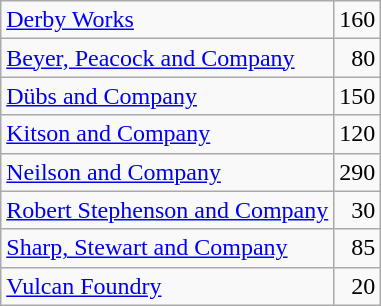<table class="wikitable">
<tr>
<td><a href='#'>Derby Works</a></td>
<td align=right>160</td>
</tr>
<tr>
<td><a href='#'>Beyer, Peacock and Company</a></td>
<td align=right>80</td>
</tr>
<tr>
<td><a href='#'>Dübs and Company</a></td>
<td align=right>150</td>
</tr>
<tr>
<td><a href='#'>Kitson and Company</a></td>
<td align=right>120</td>
</tr>
<tr>
<td><a href='#'>Neilson and Company</a></td>
<td align=right>290</td>
</tr>
<tr>
<td><a href='#'>Robert Stephenson and Company</a></td>
<td align=right>30</td>
</tr>
<tr>
<td><a href='#'>Sharp, Stewart and Company</a></td>
<td align=right>85</td>
</tr>
<tr>
<td><a href='#'>Vulcan Foundry</a></td>
<td align=right>20</td>
</tr>
</table>
